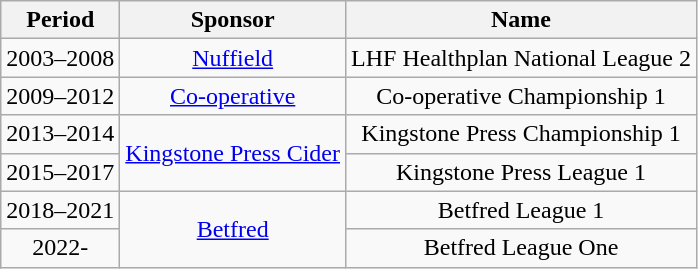<table class="wikitable" style="text-align:center;margin-left:1em;float:center">
<tr>
<th>Period</th>
<th>Sponsor</th>
<th>Name</th>
</tr>
<tr>
<td>2003–2008</td>
<td><a href='#'>Nuffield</a></td>
<td>LHF Healthplan National League 2</td>
</tr>
<tr>
<td>2009–2012</td>
<td><a href='#'>Co-operative</a></td>
<td>Co-operative Championship 1</td>
</tr>
<tr>
<td>2013–2014</td>
<td rowspan=2><a href='#'>Kingstone Press Cider</a></td>
<td>Kingstone Press Championship 1</td>
</tr>
<tr>
<td>2015–2017</td>
<td>Kingstone Press League 1</td>
</tr>
<tr>
<td>2018–2021</td>
<td rowspan=2><a href='#'>Betfred</a></td>
<td>Betfred League 1</td>
</tr>
<tr>
<td>2022-</td>
<td>Betfred League One</td>
</tr>
</table>
